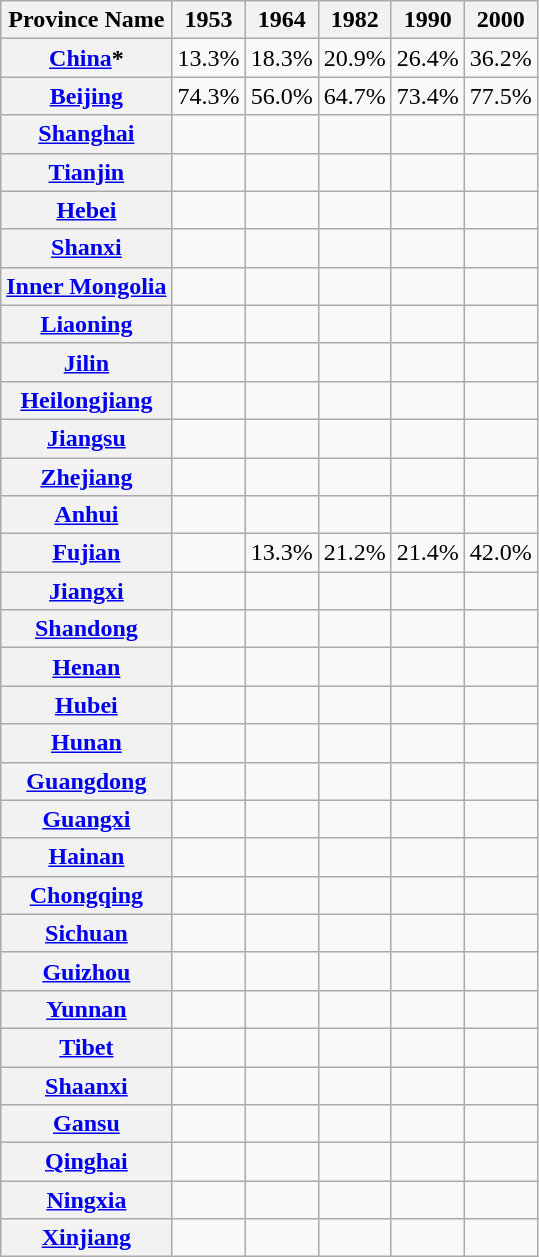<table class="wikitable sortable">
<tr>
<th>Province Name</th>
<th>1953</th>
<th>1964</th>
<th>1982</th>
<th>1990</th>
<th>2000</th>
</tr>
<tr>
<th><a href='#'>China</a>*</th>
<td>13.3%</td>
<td>18.3%</td>
<td>20.9%</td>
<td>26.4%</td>
<td>36.2%</td>
</tr>
<tr>
<th><a href='#'>Beijing</a></th>
<td>74.3%</td>
<td>56.0%</td>
<td>64.7%</td>
<td>73.4%</td>
<td>77.5%</td>
</tr>
<tr>
<th><a href='#'>Shanghai</a></th>
<td></td>
<td></td>
<td></td>
<td></td>
<td></td>
</tr>
<tr>
<th><a href='#'>Tianjin</a></th>
<td></td>
<td></td>
<td></td>
<td></td>
<td></td>
</tr>
<tr>
<th><a href='#'>Hebei</a></th>
<td></td>
<td></td>
<td></td>
<td></td>
<td></td>
</tr>
<tr>
<th><a href='#'>Shanxi</a></th>
<td></td>
<td></td>
<td></td>
<td></td>
<td></td>
</tr>
<tr>
<th><a href='#'>Inner Mongolia</a></th>
<td></td>
<td></td>
<td></td>
<td></td>
<td></td>
</tr>
<tr>
<th><a href='#'>Liaoning</a></th>
<td></td>
<td></td>
<td></td>
<td></td>
<td></td>
</tr>
<tr>
<th><a href='#'>Jilin</a></th>
<td></td>
<td></td>
<td></td>
<td></td>
<td></td>
</tr>
<tr>
<th><a href='#'>Heilongjiang</a></th>
<td></td>
<td></td>
<td></td>
<td></td>
<td></td>
</tr>
<tr>
<th><a href='#'>Jiangsu</a></th>
<td></td>
<td></td>
<td></td>
<td></td>
<td></td>
</tr>
<tr>
<th><a href='#'>Zhejiang</a></th>
<td></td>
<td></td>
<td></td>
<td></td>
<td></td>
</tr>
<tr>
<th><a href='#'>Anhui</a></th>
<td></td>
<td></td>
<td></td>
<td></td>
<td></td>
</tr>
<tr>
<th><a href='#'>Fujian</a></th>
<td></td>
<td>13.3%</td>
<td>21.2%</td>
<td>21.4%</td>
<td>42.0%</td>
</tr>
<tr>
<th><a href='#'>Jiangxi</a></th>
<td></td>
<td></td>
<td></td>
<td></td>
<td></td>
</tr>
<tr>
<th><a href='#'>Shandong</a></th>
<td></td>
<td></td>
<td></td>
<td></td>
<td></td>
</tr>
<tr>
<th><a href='#'>Henan</a></th>
<td></td>
<td></td>
<td></td>
<td></td>
<td></td>
</tr>
<tr>
<th><a href='#'>Hubei</a></th>
<td></td>
<td></td>
<td></td>
<td></td>
<td></td>
</tr>
<tr>
<th><a href='#'>Hunan</a></th>
<td></td>
<td></td>
<td></td>
<td></td>
<td></td>
</tr>
<tr>
<th><a href='#'>Guangdong</a></th>
<td></td>
<td></td>
<td></td>
<td></td>
<td></td>
</tr>
<tr>
<th><a href='#'>Guangxi</a></th>
<td></td>
<td></td>
<td></td>
<td></td>
<td></td>
</tr>
<tr>
<th><a href='#'>Hainan</a></th>
<td></td>
<td></td>
<td></td>
<td></td>
<td></td>
</tr>
<tr>
<th><a href='#'>Chongqing</a></th>
<td></td>
<td></td>
<td></td>
<td></td>
<td></td>
</tr>
<tr>
<th><a href='#'>Sichuan</a></th>
<td></td>
<td></td>
<td></td>
<td></td>
<td></td>
</tr>
<tr>
<th><a href='#'>Guizhou</a></th>
<td></td>
<td></td>
<td></td>
<td></td>
<td></td>
</tr>
<tr>
<th><a href='#'>Yunnan</a></th>
<td></td>
<td></td>
<td></td>
<td></td>
<td></td>
</tr>
<tr>
<th><a href='#'>Tibet</a></th>
<td></td>
<td></td>
<td></td>
<td></td>
<td></td>
</tr>
<tr>
<th><a href='#'>Shaanxi</a></th>
<td></td>
<td></td>
<td></td>
<td></td>
<td></td>
</tr>
<tr>
<th><a href='#'>Gansu</a></th>
<td></td>
<td></td>
<td></td>
<td></td>
<td></td>
</tr>
<tr>
<th><a href='#'>Qinghai</a></th>
<td></td>
<td></td>
<td></td>
<td></td>
<td></td>
</tr>
<tr>
<th><a href='#'>Ningxia</a></th>
<td></td>
<td></td>
<td></td>
<td></td>
<td></td>
</tr>
<tr>
<th><a href='#'>Xinjiang</a></th>
<td></td>
<td></td>
<td></td>
<td></td>
<td></td>
</tr>
</table>
